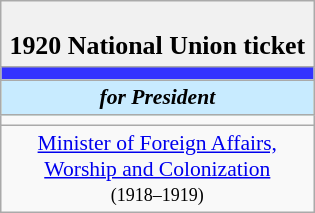<table class="wikitable" style="font-size:90%; text-align:center;">
<tr>
<td style="background:#f1f1f1;" colspan="30"><br><big><strong>1920 National Union ticket</strong></big></td>
</tr>
<tr>
<th style="width:3em; font-size:135%; background:#3333FF; width:200px;"><a href='#'></a></th>
</tr>
<tr style="color:#000; font-size:100%; background:#ffffbf;">
<td style="width:3em; font-size:100%; color:#000; background:#C8EBFF; width:200px;"><strong><em>for President</em></strong></td>
</tr>
<tr>
<td></td>
</tr>
<tr>
<td><a href='#'>Minister of Foreign Affairs,<br>Worship and Colonization</a><br><small>(1918–1919)</small></td>
</tr>
</table>
